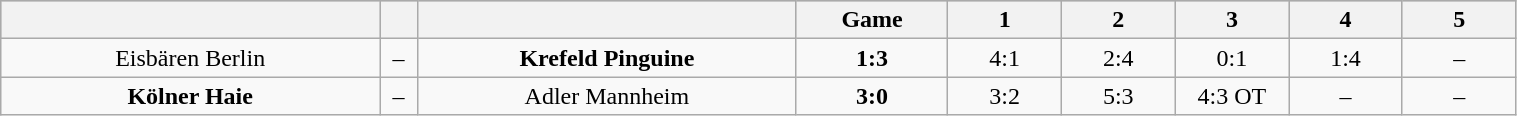<table class="wikitable" width="80%">
<tr style="background-color:#c0c0c0;">
<th style="width:25%;"></th>
<th style="width:2.5%;"></th>
<th style="width:25%;"></th>
<th style="width:10%;">Game</th>
<th style="width:7.5%;">1</th>
<th style="width:7.5%;">2</th>
<th style="width:7.5%;">3</th>
<th style="width:7.5%;">4</th>
<th style="width:7.5%;">5</th>
</tr>
<tr align="center">
<td>Eisbären Berlin</td>
<td>–</td>
<td><strong>Krefeld Pinguine</strong></td>
<td><strong>1:3</strong></td>
<td>4:1</td>
<td>2:4</td>
<td>0:1</td>
<td>1:4</td>
<td>–</td>
</tr>
<tr align="center">
<td><strong>Kölner Haie</strong></td>
<td>–</td>
<td>Adler Mannheim</td>
<td><strong>3:0</strong></td>
<td>3:2</td>
<td>5:3</td>
<td>4:3 OT</td>
<td>–</td>
<td>–</td>
</tr>
</table>
